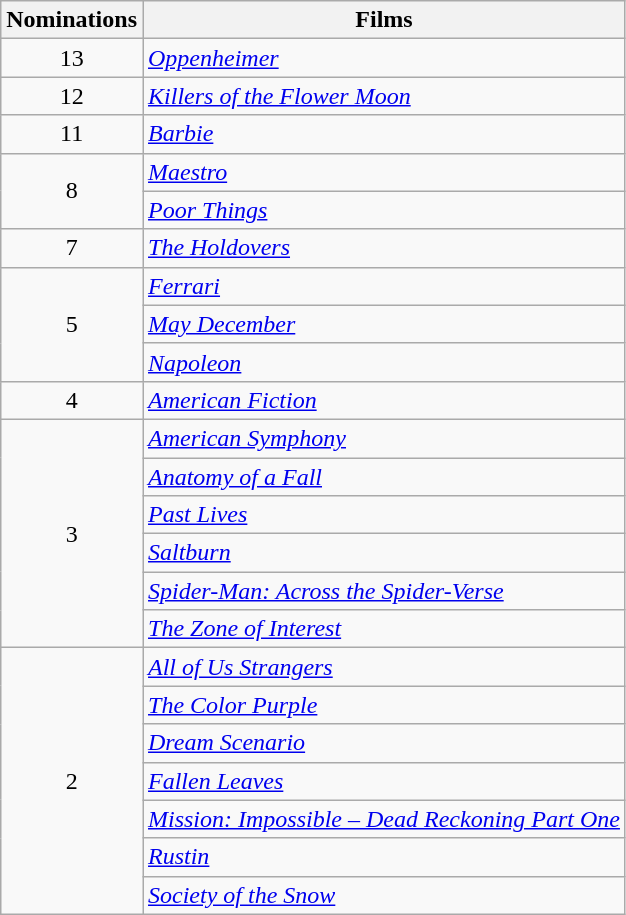<table class="wikitable">
<tr>
<th>Nominations</th>
<th>Films</th>
</tr>
<tr>
<td style="text-align:center">13</td>
<td><em><a href='#'>Oppenheimer</a></em></td>
</tr>
<tr>
<td style="text-align:center">12</td>
<td><em><a href='#'>Killers of the Flower Moon</a></em></td>
</tr>
<tr>
<td style="text-align:center">11</td>
<td><em><a href='#'>Barbie</a></em></td>
</tr>
<tr>
<td rowspan="2" style="text-align:center">8</td>
<td><em><a href='#'>Maestro</a></em></td>
</tr>
<tr>
<td><em><a href='#'>Poor Things</a></em></td>
</tr>
<tr>
<td style="text-align:center">7</td>
<td><em><a href='#'>The Holdovers</a></em></td>
</tr>
<tr>
<td rowspan="3" style="text-align:center">5</td>
<td><em><a href='#'>Ferrari</a></em></td>
</tr>
<tr>
<td><em><a href='#'>May December</a></em></td>
</tr>
<tr>
<td><em><a href='#'>Napoleon</a></em></td>
</tr>
<tr>
<td style="text-align:center">4</td>
<td><em><a href='#'>American Fiction</a></em></td>
</tr>
<tr>
<td rowspan="6" style="text-align:center">3</td>
<td><em><a href='#'>American Symphony</a></em></td>
</tr>
<tr>
<td><em><a href='#'>Anatomy of a Fall</a></em></td>
</tr>
<tr>
<td><em><a href='#'>Past Lives</a></em></td>
</tr>
<tr>
<td><em><a href='#'>Saltburn</a></em></td>
</tr>
<tr>
<td><em><a href='#'>Spider-Man: Across the Spider-Verse</a></em></td>
</tr>
<tr>
<td><em><a href='#'>The Zone of Interest</a></em></td>
</tr>
<tr>
<td rowspan="7" style="text-align:center">2</td>
<td><em><a href='#'>All of Us Strangers</a></em></td>
</tr>
<tr>
<td><em><a href='#'>The Color Purple</a></em></td>
</tr>
<tr>
<td><em><a href='#'>Dream Scenario</a></em></td>
</tr>
<tr>
<td><em><a href='#'>Fallen Leaves</a></em></td>
</tr>
<tr>
<td><em><a href='#'>Mission: Impossible – Dead Reckoning Part One</a></em></td>
</tr>
<tr>
<td><em><a href='#'>Rustin</a></em></td>
</tr>
<tr>
<td><em><a href='#'>Society of the Snow</a></em></td>
</tr>
</table>
